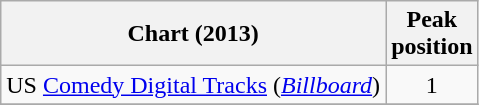<table class="wikitable sortable">
<tr>
<th>Chart (2013)</th>
<th>Peak<br>position</th>
</tr>
<tr>
<td>US <a href='#'>Comedy Digital Tracks</a> (<em><a href='#'>Billboard</a></em>)</td>
<td style="text-align:center;">1</td>
</tr>
<tr>
</tr>
</table>
